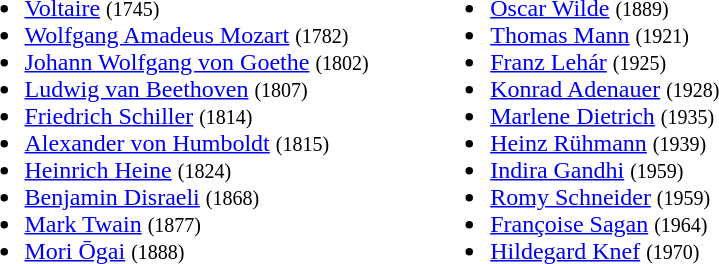<table>
<tr>
<td valign="top"><br><ul><li><a href='#'>Voltaire</a> <small>(1745)</small></li><li><a href='#'>Wolfgang Amadeus Mozart</a> <small>(1782)</small></li><li><a href='#'>Johann Wolfgang von Goethe</a> <small>(1802)</small></li><li><a href='#'>Ludwig van Beethoven</a> <small>(1807)</small></li><li><a href='#'>Friedrich Schiller</a> <small>(1814)</small></li><li><a href='#'>Alexander von Humboldt</a> <small>(1815)</small></li><li><a href='#'>Heinrich Heine</a> <small>(1824)</small></li><li><a href='#'>Benjamin Disraeli</a> <small>(1868)</small></li><li><a href='#'>Mark Twain</a> <small>(1877)</small></li><li><a href='#'>Mori Ōgai</a> <small>(1888)</small></li></ul></td>
<td width="33"> </td>
<td valign="top"><br><ul><li><a href='#'>Oscar Wilde</a> <small>(1889)</small></li><li><a href='#'>Thomas Mann</a> <small>(1921)</small></li><li><a href='#'>Franz Lehár</a> <small>(1925)</small></li><li><a href='#'>Konrad Adenauer</a> <small>(1928)</small></li><li><a href='#'>Marlene Dietrich</a> <small>(1935)</small></li><li><a href='#'>Heinz Rühmann</a> <small>(1939)</small></li><li><a href='#'>Indira Gandhi</a> <small>(1959)</small></li><li><a href='#'>Romy Schneider</a> <small>(1959)</small></li><li><a href='#'>Françoise Sagan</a> <small>(1964)</small></li><li><a href='#'>Hildegard Knef</a> <small>(1970)</small></li></ul></td>
</tr>
</table>
